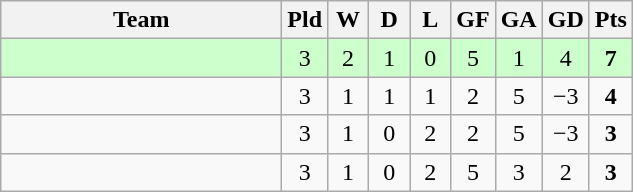<table class="wikitable" style="text-align:center;">
<tr>
<th width=180>Team</th>
<th width=20>Pld</th>
<th width=20>W</th>
<th width=20>D</th>
<th width=20>L</th>
<th width=20>GF</th>
<th width=20>GA</th>
<th width=20>GD</th>
<th width=20>Pts</th>
</tr>
<tr bgcolor="ccffcc">
<td align="left"><em></em></td>
<td>3</td>
<td>2</td>
<td>1</td>
<td>0</td>
<td>5</td>
<td>1</td>
<td>4</td>
<td><strong>7</strong></td>
</tr>
<tr>
<td align="left"></td>
<td>3</td>
<td>1</td>
<td>1</td>
<td>1</td>
<td>2</td>
<td>5</td>
<td>−3</td>
<td><strong>4</strong></td>
</tr>
<tr>
<td align="left"></td>
<td>3</td>
<td>1</td>
<td>0</td>
<td>2</td>
<td>2</td>
<td>5</td>
<td>−3</td>
<td><strong>3</strong></td>
</tr>
<tr>
<td align="left"></td>
<td>3</td>
<td>1</td>
<td>0</td>
<td>2</td>
<td>5</td>
<td>3</td>
<td>2</td>
<td><strong>3</strong></td>
</tr>
</table>
